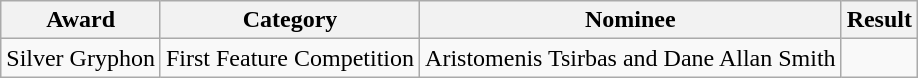<table class="wikitable sortable">
<tr>
<th>Award</th>
<th>Category</th>
<th>Nominee</th>
<th>Result</th>
</tr>
<tr>
<td rowspan="2">Silver Gryphon</td>
<td>First Feature Competition</td>
<td>Aristomenis Tsirbas and Dane Allan Smith</td>
<td></td>
</tr>
</table>
